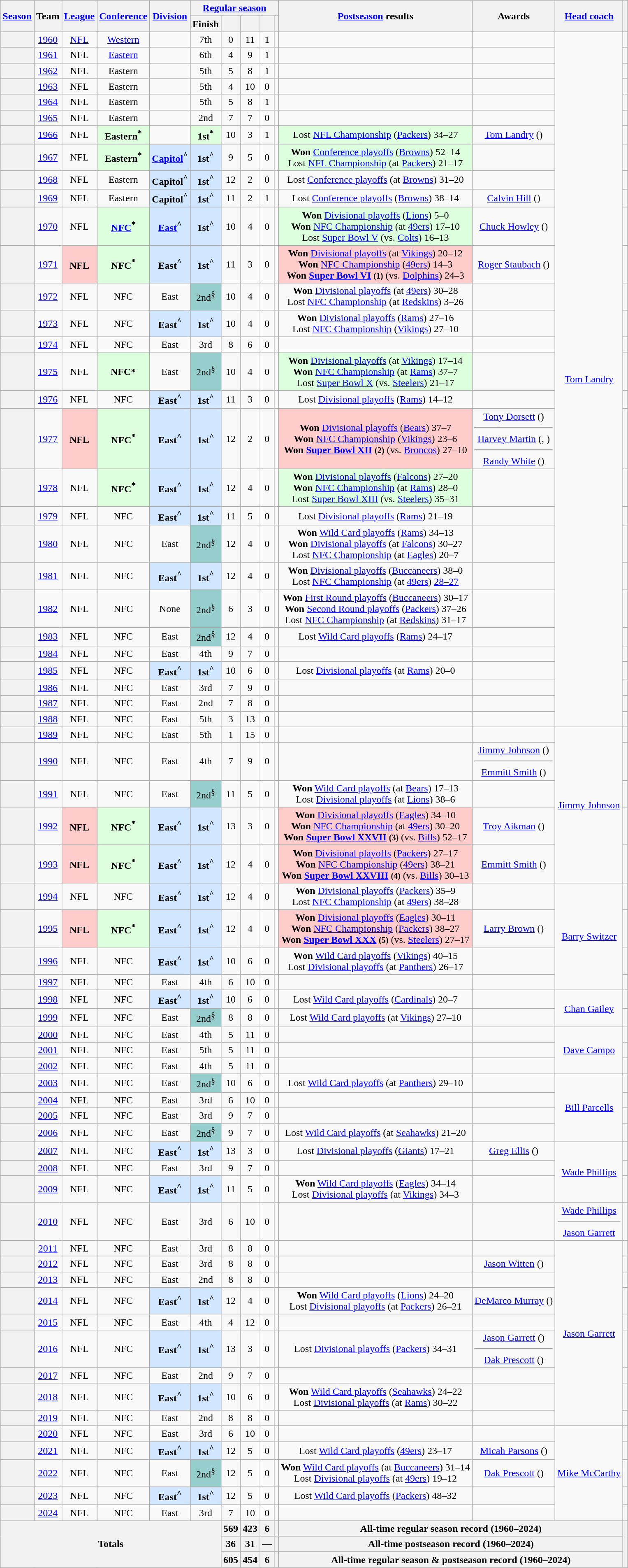<table class="wikitable sortable" style="text-align:center">
<tr>
<th scope="col" rowspan="2"><a href='#'>Season</a></th>
<th scope="col" rowspan="2">Team</th>
<th scope="col" rowspan="2"><a href='#'>League</a></th>
<th scope="col" rowspan="2"><a href='#'>Conference</a></th>
<th scope="col" rowspan="2"><a href='#'>Division</a></th>
<th colspan="5" scope="colgroup"><a href='#'>Regular season</a></th>
<th scope="col" rowspan="2" class="unsortable"><a href='#'>Postseason</a> results</th>
<th scope="col" rowspan="2" class="unsortable">Awards</th>
<th scope="col" rowspan="2" class="unsortable"><a href='#'>Head coach</a></th>
<th scope="col" rowspan="2" class="unsortable"></th>
</tr>
<tr>
<th scope="col">Finish</th>
<th scope="col"></th>
<th scope="col"></th>
<th scope="col"></th>
<th scope="col"></th>
</tr>
<tr>
<th scope="row"></th>
<td><a href='#'>1960</a></td>
<td><a href='#'>NFL</a></td>
<td><a href='#'>Western</a></td>
<td></td>
<td>7th</td>
<td>0</td>
<td>11</td>
<td>1</td>
<td></td>
<td></td>
<td></td>
<td rowspan="29"><a href='#'>Tom Landry</a></td>
<td></td>
</tr>
<tr>
<th scope="row"></th>
<td><a href='#'>1961</a></td>
<td>NFL</td>
<td><a href='#'>Eastern</a></td>
<td></td>
<td>6th</td>
<td>4</td>
<td>9</td>
<td>1</td>
<td></td>
<td></td>
<td></td>
<td></td>
</tr>
<tr>
<th scope="row"></th>
<td><a href='#'>1962</a></td>
<td>NFL</td>
<td>Eastern</td>
<td></td>
<td>5th</td>
<td>5</td>
<td>8</td>
<td>1</td>
<td></td>
<td></td>
<td></td>
<td></td>
</tr>
<tr>
<th scope="row"></th>
<td><a href='#'>1963</a></td>
<td>NFL</td>
<td>Eastern</td>
<td></td>
<td>5th</td>
<td>4</td>
<td>10</td>
<td>0</td>
<td></td>
<td></td>
<td></td>
<td></td>
</tr>
<tr>
<th scope="row"></th>
<td><a href='#'>1964</a></td>
<td>NFL</td>
<td>Eastern</td>
<td></td>
<td>5th</td>
<td>5</td>
<td>8</td>
<td>1</td>
<td></td>
<td></td>
<td></td>
<td></td>
</tr>
<tr>
<th scope="row"></th>
<td><a href='#'>1965</a></td>
<td>NFL</td>
<td>Eastern</td>
<td></td>
<td>2nd</td>
<td>7</td>
<td>7</td>
<td>0</td>
<td></td>
<td></td>
<td></td>
<td></td>
</tr>
<tr>
<th scope="row"></th>
<td><a href='#'>1966</a></td>
<td>NFL</td>
<td style="background:#ddffdd"><strong>Eastern<sup>*</sup></strong></td>
<td></td>
<td style="background:#ddffdd"><strong>1st<sup>*</sup></strong></td>
<td>10</td>
<td>3</td>
<td>1</td>
<td></td>
<td bgcolor="#ddffdd">Lost <a href='#'>NFL Championship</a> (<a href='#'>Packers</a>) 34–27</td>
<td><a href='#'>Tom Landry</a> ()</td>
<td></td>
</tr>
<tr>
<th scope="row"></th>
<td><a href='#'>1967</a></td>
<td>NFL</td>
<td bgcolor="#ddffdd"><strong>Eastern<sup>*</sup></strong></td>
<td style="background:#D0E7FF"><strong><a href='#'>Capitol</a><sup>^</sup></strong></td>
<td style="background:#D0E7FF"><strong>1st<sup>^</sup></strong></td>
<td>9</td>
<td>5</td>
<td>0</td>
<td></td>
<td bgcolor="#ddffdd"><strong>Won</strong> <a href='#'>Conference playoffs</a> (<a href='#'>Browns</a>) 52–14<br>Lost <a href='#'>NFL Championship</a> (at <a href='#'>Packers</a>) 21–17</td>
<td></td>
<td></td>
</tr>
<tr>
<th scope="row"></th>
<td><a href='#'>1968</a></td>
<td>NFL</td>
<td>Eastern</td>
<td style="background:#D0E7FF"><strong>Capitol<sup>^</sup></strong></td>
<td style="background:#D0E7FF"><strong>1st<sup>^</sup></strong></td>
<td>12</td>
<td>2</td>
<td>0</td>
<td></td>
<td>Lost <a href='#'>Conference playoffs</a> (at <a href='#'>Browns</a>) 31–20</td>
<td></td>
<td></td>
</tr>
<tr>
<th scope="row"></th>
<td><a href='#'>1969</a></td>
<td>NFL</td>
<td>Eastern</td>
<td style="background:#D0E7FF"><strong>Capitol<sup>^</sup></strong></td>
<td style="background:#D0E7FF"><strong>1st<sup>^</sup></strong></td>
<td>11</td>
<td>2</td>
<td>1</td>
<td></td>
<td>Lost <a href='#'>Conference playoffs</a> (<a href='#'>Browns</a>) 38–14</td>
<td><a href='#'>Calvin Hill</a> ()</td>
<td></td>
</tr>
<tr>
<th scope="row"></th>
<td><a href='#'>1970</a></td>
<td>NFL</td>
<td style="background:#ddffdd"><strong><a href='#'>NFC</a><sup>*</sup></strong></td>
<td style="background:#D0E7FF"><strong><a href='#'>East</a><sup>^</sup></strong></td>
<td style="background:#D0E7FF"><strong>1st<sup>^</sup></strong></td>
<td>10</td>
<td>4</td>
<td>0</td>
<td></td>
<td bgcolor="#ddffdd"><strong>Won</strong> <a href='#'>Divisional playoffs</a> (<a href='#'>Lions</a>) 5–0<br><strong>Won</strong> <a href='#'>NFC Championship</a> (at <a href='#'>49ers</a>) 17–10<br>Lost <a href='#'>Super Bowl V</a> (vs. <a href='#'>Colts</a>) 16–13</td>
<td><a href='#'>Chuck Howley</a> ()</td>
<td></td>
</tr>
<tr>
<th scope="row"></th>
<td><a href='#'>1971</a></td>
<td style="background:#FFCCCC"><strong>NFL</strong><sup></sup></td>
<td style="background:#ddffdd"><strong>NFC<sup>*</sup></strong></td>
<td style="background:#D0E7FF"><strong>East<sup>^</sup></strong></td>
<td style="background:#D0E7FF"><strong>1st<sup>^</sup></strong></td>
<td>11</td>
<td>3</td>
<td>0</td>
<td></td>
<td bgcolor="#ffcccc"><strong>Won</strong> <a href='#'>Divisional playoffs</a> (at <a href='#'>Vikings</a>) 20–12<br><strong>Won</strong> <a href='#'>NFC Championship</a> (<a href='#'>49ers</a>) 14–3<br><strong>Won <a href='#'>Super Bowl VI</a> <small>(1)</small></strong> (vs. <a href='#'>Dolphins</a>) 24–3</td>
<td><a href='#'>Roger Staubach</a> ()</td>
<td></td>
</tr>
<tr>
<th scope="row"></th>
<td><a href='#'>1972</a></td>
<td>NFL</td>
<td>NFC</td>
<td>East</td>
<td style="background:#96CDCD">2nd<sup>§</sup></td>
<td>10</td>
<td>4</td>
<td>0</td>
<td></td>
<td><strong>Won</strong> <a href='#'>Divisional playoffs</a> (at <a href='#'>49ers</a>) 30–28<br>Lost <a href='#'>NFC Championship</a> (at <a href='#'>Redskins</a>) 3–26</td>
<td></td>
<td></td>
</tr>
<tr>
<th scope="row"></th>
<td><a href='#'>1973</a></td>
<td>NFL</td>
<td>NFC</td>
<td style="background:#D0E7FF"><strong>East<sup>^</sup></strong></td>
<td style="background:#D0E7FF"><strong>1st<sup>^</sup></strong></td>
<td>10</td>
<td>4</td>
<td>0</td>
<td></td>
<td><strong>Won</strong> <a href='#'>Divisional playoffs</a> (<a href='#'>Rams</a>) 27–16<br>Lost <a href='#'>NFC Championship</a> (<a href='#'>Vikings</a>) 27–10</td>
<td></td>
<td></td>
</tr>
<tr>
<th scope="row"></th>
<td><a href='#'>1974</a></td>
<td>NFL</td>
<td>NFC</td>
<td>East</td>
<td>3rd</td>
<td>8</td>
<td>6</td>
<td>0</td>
<td></td>
<td></td>
<td></td>
<td></td>
</tr>
<tr>
<th scope="row"></th>
<td><a href='#'>1975</a></td>
<td>NFL</td>
<td style="background:#ddffdd"><strong>NFC*</strong></td>
<td>East</td>
<td style="background:#96CDCD">2nd<sup>§</sup></td>
<td>10</td>
<td>4</td>
<td>0</td>
<td></td>
<td bgcolor="#ddffdd"><strong>Won</strong> <a href='#'>Divisional playoffs</a> (at <a href='#'>Vikings</a>) 17–14<br><strong>Won</strong> <a href='#'>NFC Championship</a> (at <a href='#'>Rams</a>) 37–7<br>Lost <a href='#'>Super Bowl X</a> (vs. <a href='#'>Steelers</a>) 21–17</td>
<td></td>
<td></td>
</tr>
<tr>
<th scope="row"></th>
<td><a href='#'>1976</a></td>
<td>NFL</td>
<td>NFC</td>
<td style="background:#D0E7FF"><strong>East<sup>^</sup></strong></td>
<td style="background:#D0E7FF"><strong>1st<sup>^</sup></strong></td>
<td>11</td>
<td>3</td>
<td>0</td>
<td></td>
<td>Lost <a href='#'>Divisional playoffs</a> (<a href='#'>Rams</a>) 14–12</td>
<td></td>
<td></td>
</tr>
<tr>
<th scope="row"></th>
<td><a href='#'>1977</a></td>
<td style="background:#FFCCCC"><strong>NFL</strong><sup></sup></td>
<td style="background:#ddffdd"><strong>NFC<sup>*</sup></strong></td>
<td style="background:#D0E7FF"><strong>East<sup>^</sup></strong></td>
<td style="background:#D0E7FF"><strong>1st<sup>^</sup></strong></td>
<td>12</td>
<td>2</td>
<td>0</td>
<td></td>
<td bgcolor="#ffcccc"><strong>Won</strong> <a href='#'>Divisional playoffs</a> (<a href='#'>Bears</a>) 37–7<br><strong>Won</strong> <a href='#'>NFC Championship</a> (<a href='#'>Vikings</a>) 23–6<br><strong>Won <a href='#'>Super Bowl XII</a> <small>(2)</small></strong> (vs. <a href='#'>Broncos</a>) 27–10</td>
<td><a href='#'>Tony Dorsett</a> ()<hr><a href='#'>Harvey Martin</a> (, )<hr><a href='#'>Randy White</a> ()</td>
<td></td>
</tr>
<tr>
<th scope="row"></th>
<td><a href='#'>1978</a></td>
<td>NFL</td>
<td style="background:#ddffdd"><strong>NFC<sup>*</sup></strong></td>
<td style="background:#D0E7FF"><strong>East<sup>^</sup></strong></td>
<td style="background:#D0E7FF"><strong>1st<sup>^</sup></strong></td>
<td>12</td>
<td>4</td>
<td>0</td>
<td></td>
<td bgcolor="#ddffdd"><strong>Won</strong> <a href='#'>Divisional playoffs</a> (<a href='#'>Falcons</a>) 27–20<br><strong>Won</strong> <a href='#'>NFC Championship</a> (at <a href='#'>Rams</a>) 28–0<br>Lost <a href='#'>Super Bowl XIII</a> (vs. <a href='#'>Steelers</a>) 35–31</td>
<td></td>
<td></td>
</tr>
<tr>
<th scope="row"></th>
<td><a href='#'>1979</a></td>
<td>NFL</td>
<td>NFC</td>
<td style="background:#D0E7FF"><strong>East<sup>^</sup></strong></td>
<td style="background:#D0E7FF"><strong>1st<sup>^</sup></strong></td>
<td>11</td>
<td>5</td>
<td>0</td>
<td></td>
<td>Lost <a href='#'>Divisional playoffs</a> (<a href='#'>Rams</a>) 21–19</td>
<td></td>
<td></td>
</tr>
<tr>
<th scope="row"></th>
<td><a href='#'>1980</a></td>
<td>NFL</td>
<td>NFC</td>
<td>East</td>
<td style="background:#96CDCD">2nd<sup>§</sup></td>
<td>12</td>
<td>4</td>
<td>0</td>
<td></td>
<td><strong>Won</strong> <a href='#'>Wild Card playoffs</a> (<a href='#'>Rams</a>) 34–13<br><strong>Won</strong> <a href='#'>Divisional playoffs</a> (at <a href='#'>Falcons</a>) 30–27<br>Lost <a href='#'>NFC Championship</a> (at <a href='#'>Eagles</a>) 20–7</td>
<td></td>
<td></td>
</tr>
<tr>
<th scope="row"></th>
<td><a href='#'>1981</a></td>
<td>NFL</td>
<td>NFC</td>
<td style="background:#D0E7FF"><strong>East<sup>^</sup></strong></td>
<td style="background:#D0E7FF"><strong>1st<sup>^</sup></strong></td>
<td>12</td>
<td>4</td>
<td>0</td>
<td></td>
<td><strong>Won</strong> <a href='#'>Divisional playoffs</a> (<a href='#'>Buccaneers</a>) 38–0<br>Lost <a href='#'>NFC Championship</a> (at <a href='#'>49ers</a>) <a href='#'>28–27</a></td>
<td></td>
<td></td>
</tr>
<tr>
<th scope="row"></th>
<td><a href='#'>1982</a></td>
<td>NFL</td>
<td>NFC</td>
<td>None</td>
<td style="background:#96CDCD">2nd<sup>§</sup></td>
<td>6</td>
<td>3</td>
<td>0</td>
<td></td>
<td><strong>Won</strong> <a href='#'>First Round playoffs</a> (<a href='#'>Buccaneers</a>) 30–17<br><strong>Won</strong> <a href='#'>Second Round playoffs</a> (<a href='#'>Packers</a>) 37–26<br>Lost <a href='#'>NFC Championship</a> (at <a href='#'>Redskins</a>) 31–17</td>
<td></td>
<td></td>
</tr>
<tr>
<th scope="row"></th>
<td><a href='#'>1983</a></td>
<td>NFL</td>
<td>NFC</td>
<td>East</td>
<td style="background:#96CDCD">2nd<sup>§</sup></td>
<td>12</td>
<td>4</td>
<td>0</td>
<td></td>
<td>Lost <a href='#'>Wild Card playoffs</a> (<a href='#'>Rams</a>) 24–17</td>
<td></td>
<td></td>
</tr>
<tr>
<th scope="row"></th>
<td><a href='#'>1984</a></td>
<td>NFL</td>
<td>NFC</td>
<td>East</td>
<td>4th</td>
<td>9</td>
<td>7</td>
<td>0</td>
<td></td>
<td></td>
<td></td>
<td></td>
</tr>
<tr>
<th scope="row"></th>
<td><a href='#'>1985</a></td>
<td>NFL</td>
<td>NFC</td>
<td style="background:#D0E7FF"><strong>East<sup>^</sup></strong></td>
<td style="background:#D0E7FF"><strong>1st<sup>^</sup></strong></td>
<td>10</td>
<td>6</td>
<td>0</td>
<td></td>
<td>Lost <a href='#'>Divisional playoffs</a> (at <a href='#'>Rams</a>) 20–0</td>
<td></td>
<td></td>
</tr>
<tr>
<th scope="row"></th>
<td><a href='#'>1986</a></td>
<td>NFL</td>
<td>NFC</td>
<td>East</td>
<td>3rd</td>
<td>7</td>
<td>9</td>
<td>0</td>
<td></td>
<td></td>
<td></td>
<td></td>
</tr>
<tr>
<th scope="row"></th>
<td><a href='#'>1987</a></td>
<td>NFL</td>
<td>NFC</td>
<td>East</td>
<td>2nd</td>
<td>7</td>
<td>8</td>
<td>0</td>
<td></td>
<td></td>
<td></td>
<td></td>
</tr>
<tr>
<th scope="row"></th>
<td><a href='#'>1988</a></td>
<td>NFL</td>
<td>NFC</td>
<td>East</td>
<td>5th</td>
<td>3</td>
<td>13</td>
<td>0</td>
<td></td>
<td></td>
<td></td>
<td></td>
</tr>
<tr>
<th scope="row"></th>
<td><a href='#'>1989</a></td>
<td>NFL</td>
<td>NFC</td>
<td>East</td>
<td>5th</td>
<td>1</td>
<td>15</td>
<td>0</td>
<td></td>
<td></td>
<td></td>
<td rowspan="5"><a href='#'>Jimmy Johnson</a></td>
<td></td>
</tr>
<tr>
<th scope="row"></th>
<td><a href='#'>1990</a></td>
<td>NFL</td>
<td>NFC</td>
<td>East</td>
<td>4th</td>
<td>7</td>
<td>9</td>
<td>0</td>
<td></td>
<td></td>
<td><a href='#'>Jimmy Johnson</a> ()<hr> <a href='#'>Emmitt Smith</a> ()</td>
<td></td>
</tr>
<tr>
<th scope="row"></th>
<td><a href='#'>1991</a></td>
<td>NFL</td>
<td>NFC</td>
<td>East</td>
<td style="background:#96CDCD">2nd<sup>§</sup></td>
<td>11</td>
<td>5</td>
<td>0</td>
<td></td>
<td><strong>Won</strong> <a href='#'>Wild Card playoffs</a> (at <a href='#'>Bears</a>) 17–13<br>Lost <a href='#'>Divisional playoffs</a> (at <a href='#'>Lions</a>) 38–6</td>
<td></td>
<td></td>
</tr>
<tr>
<th scope="row"></th>
<td><a href='#'>1992</a></td>
<td style="background:#FFCCCC"><strong>NFL</strong><sup></sup></td>
<td style="background:#ddffdd"><strong>NFC<sup>*</sup></strong></td>
<td style="background:#D0E7FF"><strong>East<sup>^</sup></strong></td>
<td style="background:#D0E7FF"><strong>1st<sup>^</sup></strong></td>
<td>13</td>
<td>3</td>
<td>0</td>
<td></td>
<td bgcolor="#ffcccc"><strong>Won</strong> <a href='#'>Divisional playoffs</a> (<a href='#'>Eagles</a>) 34–10<br><strong>Won</strong> <a href='#'>NFC Championship</a> (at <a href='#'>49ers</a>) 30–20<br><strong>Won <a href='#'>Super Bowl XXVII</a> <small>(3)</small></strong> (vs. <a href='#'>Bills</a>) 52–17</td>
<td><a href='#'>Troy Aikman</a> ()</td>
<td></td>
</tr>
<tr>
<th scope="row"></th>
<td><a href='#'>1993</a></td>
<td style="background:#FFCCCC"><strong>NFL</strong><sup></sup></td>
<td style="background:#ddffdd"><strong>NFC<sup>*</sup></strong></td>
<td style="background:#D0E7FF"><strong>East<sup>^</sup></strong></td>
<td style="background:#D0E7FF"><strong>1st<sup>^</sup></strong></td>
<td>12</td>
<td>4</td>
<td>0</td>
<td></td>
<td bgcolor="#ffcccc"><strong>Won</strong> <a href='#'>Divisional playoffs</a> (<a href='#'>Packers</a>) 27–17<br><strong>Won</strong> <a href='#'>NFC Championship</a> (<a href='#'>49ers</a>) 38–21<br><strong>Won <a href='#'>Super Bowl XXVIII</a> <small>(4)</small></strong> (vs. <a href='#'>Bills</a>) 30–13</td>
<td><a href='#'>Emmitt Smith</a> ()</td>
<td></td>
</tr>
<tr>
<th scope="row"></th>
<td><a href='#'>1994</a></td>
<td>NFL</td>
<td>NFC</td>
<td style="background:#D0E7FF"><strong>East<sup>^</sup></strong></td>
<td style="background:#D0E7FF"><strong>1st<sup>^</sup></strong></td>
<td>12</td>
<td>4</td>
<td>0</td>
<td></td>
<td><strong>Won</strong> <a href='#'>Divisional playoffs</a> (<a href='#'>Packers</a>) 35–9<br>Lost <a href='#'>NFC Championship</a> (at <a href='#'>49ers</a>) 38–28</td>
<td></td>
<td rowspan="4"><a href='#'>Barry Switzer</a></td>
<td></td>
</tr>
<tr>
<th scope="row"></th>
<td><a href='#'>1995</a></td>
<td style="background:#FFCCCC"><strong>NFL</strong><sup></sup></td>
<td style="background:#ddffdd"><strong>NFC<sup>*</sup></strong></td>
<td style="background:#D0E7FF"><strong>East<sup>^</sup></strong></td>
<td style="background:#D0E7FF"><strong>1st<sup>^</sup></strong></td>
<td>12</td>
<td>4</td>
<td>0</td>
<td></td>
<td bgcolor="#ffcccc"><strong>Won</strong> <a href='#'>Divisional playoffs</a> (<a href='#'>Eagles</a>) 30–11<br><strong>Won</strong> <a href='#'>NFC Championship</a> (<a href='#'>Packers</a>) 38–27<br><strong>Won <a href='#'>Super Bowl XXX</a> <small>(5)</small></strong> (vs. <a href='#'>Steelers</a>) 27–17</td>
<td><a href='#'>Larry Brown</a> ()</td>
<td></td>
</tr>
<tr>
<th scope="row"></th>
<td><a href='#'>1996</a></td>
<td>NFL</td>
<td>NFC</td>
<td style="background:#D0E7FF"><strong>East<sup>^</sup></strong></td>
<td style="background:#D0E7FF"><strong>1st<sup>^</sup></strong></td>
<td>10</td>
<td>6</td>
<td>0</td>
<td></td>
<td><strong>Won</strong> <a href='#'>Wild Card playoffs</a> (<a href='#'>Vikings</a>) 40–15<br>Lost <a href='#'>Divisional playoffs</a> (at <a href='#'>Panthers</a>) 26–17</td>
<td></td>
<td></td>
</tr>
<tr>
<th scope="row"></th>
<td><a href='#'>1997</a></td>
<td>NFL</td>
<td>NFC</td>
<td>East</td>
<td>4th</td>
<td>6</td>
<td>10</td>
<td>0</td>
<td></td>
<td></td>
<td></td>
<td></td>
</tr>
<tr>
<th scope="row"></th>
<td><a href='#'>1998</a></td>
<td>NFL</td>
<td>NFC</td>
<td style="background:#D0E7FF"><strong>East<sup>^</sup></strong></td>
<td style="background:#D0E7FF"><strong>1st<sup>^</sup></strong></td>
<td>10</td>
<td>6</td>
<td>0</td>
<td></td>
<td>Lost <a href='#'>Wild Card playoffs</a> (<a href='#'>Cardinals</a>) 20–7</td>
<td></td>
<td rowspan="2"><a href='#'>Chan Gailey</a></td>
<td></td>
</tr>
<tr>
<th scope="row"></th>
<td><a href='#'>1999</a></td>
<td>NFL</td>
<td>NFC</td>
<td>East</td>
<td style="background:#96CDCD">2nd<sup>§</sup></td>
<td>8</td>
<td>8</td>
<td>0</td>
<td></td>
<td>Lost <a href='#'>Wild Card playoffs</a> (at <a href='#'>Vikings</a>) 27–10</td>
<td></td>
<td></td>
</tr>
<tr>
<th scope="row"></th>
<td><a href='#'>2000</a></td>
<td>NFL</td>
<td>NFC</td>
<td>East</td>
<td>4th</td>
<td>5</td>
<td>11</td>
<td>0</td>
<td></td>
<td></td>
<td></td>
<td rowspan="3"><a href='#'>Dave Campo</a></td>
<td></td>
</tr>
<tr>
<th scope="row"></th>
<td><a href='#'>2001</a></td>
<td>NFL</td>
<td>NFC</td>
<td>East</td>
<td>5th</td>
<td>5</td>
<td>11</td>
<td>0</td>
<td></td>
<td></td>
<td></td>
<td></td>
</tr>
<tr>
<th scope="row"></th>
<td><a href='#'>2002</a></td>
<td>NFL</td>
<td>NFC</td>
<td>East</td>
<td>4th</td>
<td>5</td>
<td>11</td>
<td>0</td>
<td></td>
<td></td>
<td></td>
<td></td>
</tr>
<tr>
<th scope="row"></th>
<td><a href='#'>2003</a></td>
<td>NFL</td>
<td>NFC</td>
<td>East</td>
<td style="background:#96CDCD">2nd<sup>§</sup></td>
<td>10</td>
<td>6</td>
<td>0</td>
<td></td>
<td>Lost <a href='#'>Wild Card playoffs</a> (at <a href='#'>Panthers</a>) 29–10</td>
<td></td>
<td rowspan="4"><a href='#'>Bill Parcells</a></td>
<td></td>
</tr>
<tr>
<th scope="row"></th>
<td><a href='#'>2004</a></td>
<td>NFL</td>
<td>NFC</td>
<td>East</td>
<td>3rd</td>
<td>6</td>
<td>10</td>
<td>0</td>
<td></td>
<td></td>
<td></td>
<td></td>
</tr>
<tr>
<th scope="row"></th>
<td><a href='#'>2005</a></td>
<td>NFL</td>
<td>NFC</td>
<td>East</td>
<td>3rd</td>
<td>9</td>
<td>7</td>
<td>0</td>
<td></td>
<td></td>
<td></td>
<td></td>
</tr>
<tr>
<th scope="row"></th>
<td><a href='#'>2006</a></td>
<td>NFL</td>
<td>NFC</td>
<td>East</td>
<td style="background:#96CDCD">2nd<sup>§</sup></td>
<td>9</td>
<td>7</td>
<td>0</td>
<td></td>
<td>Lost <a href='#'>Wild Card playoffs</a> (at <a href='#'>Seahawks</a>) 21–20</td>
<td></td>
<td></td>
</tr>
<tr>
<th scope="row"></th>
<td><a href='#'>2007</a></td>
<td>NFL</td>
<td>NFC</td>
<td style="background:#D0E7FF"><strong>East<sup>^</sup></strong></td>
<td style="background:#D0E7FF"><strong>1st<sup>^</sup></strong></td>
<td>13</td>
<td>3</td>
<td>0</td>
<td></td>
<td>Lost <a href='#'>Divisional playoffs</a> (<a href='#'>Giants</a>) 17–21</td>
<td><a href='#'>Greg Ellis</a> ()</td>
<td rowspan="3"><a href='#'>Wade Phillips</a></td>
<td></td>
</tr>
<tr>
<th scope="row"></th>
<td><a href='#'>2008</a></td>
<td>NFL</td>
<td>NFC</td>
<td>East</td>
<td>3rd</td>
<td>9</td>
<td>7</td>
<td>0</td>
<td></td>
<td></td>
<td></td>
<td></td>
</tr>
<tr>
<th scope="row"></th>
<td><a href='#'>2009</a></td>
<td>NFL</td>
<td>NFC</td>
<td style="background:#D0E7FF"><strong>East<sup>^</sup></strong></td>
<td style="background:#D0E7FF"><strong>1st<sup>^</sup></strong></td>
<td>11</td>
<td>5</td>
<td>0</td>
<td></td>
<td><strong>Won</strong> <a href='#'>Wild Card playoffs</a> (<a href='#'>Eagles</a>) 34–14<br>Lost <a href='#'>Divisional playoffs</a> (at <a href='#'>Vikings</a>) 34–3</td>
<td></td>
<td></td>
</tr>
<tr>
<th scope="row"></th>
<td><a href='#'>2010</a></td>
<td>NFL</td>
<td>NFC</td>
<td>East</td>
<td>3rd</td>
<td>6</td>
<td>10</td>
<td>0</td>
<td></td>
<td></td>
<td></td>
<td><a href='#'>Wade Phillips</a>  <hr> <a href='#'>Jason Garrett</a> </td>
<td></td>
</tr>
<tr>
<th scope="row"></th>
<td><a href='#'>2011</a></td>
<td>NFL</td>
<td>NFC</td>
<td>East</td>
<td>3rd</td>
<td>8</td>
<td>8</td>
<td>0</td>
<td></td>
<td></td>
<td></td>
<td rowspan="9"><a href='#'>Jason Garrett</a></td>
<td></td>
</tr>
<tr>
<th scope="row"></th>
<td><a href='#'>2012</a></td>
<td>NFL</td>
<td>NFC</td>
<td>East</td>
<td>3rd</td>
<td>8</td>
<td>8</td>
<td>0</td>
<td></td>
<td></td>
<td><a href='#'>Jason Witten</a> ()</td>
<td></td>
</tr>
<tr>
<th scope="row"></th>
<td><a href='#'>2013</a></td>
<td>NFL</td>
<td>NFC</td>
<td>East</td>
<td>2nd</td>
<td>8</td>
<td>8</td>
<td>0</td>
<td></td>
<td></td>
<td></td>
<td></td>
</tr>
<tr>
<th scope="row"></th>
<td><a href='#'>2014</a></td>
<td>NFL</td>
<td>NFC</td>
<td style="background:#D0E7FF"><strong>East<sup>^</sup></strong></td>
<td style="background:#D0E7FF"><strong>1st<sup>^</sup></strong></td>
<td>12</td>
<td>4</td>
<td>0</td>
<td></td>
<td><strong>Won</strong> <a href='#'>Wild Card playoffs</a> (<a href='#'>Lions</a>) 24–20<br>Lost <a href='#'>Divisional playoffs</a> (at <a href='#'>Packers</a>) 26–21</td>
<td><a href='#'>DeMarco Murray</a> ()</td>
<td></td>
</tr>
<tr>
<th scope="row"></th>
<td><a href='#'>2015</a></td>
<td>NFL</td>
<td>NFC</td>
<td>East</td>
<td>4th</td>
<td>4</td>
<td>12</td>
<td>0</td>
<td></td>
<td></td>
<td></td>
<td></td>
</tr>
<tr>
<th scope="row"></th>
<td><a href='#'>2016</a></td>
<td>NFL</td>
<td>NFC</td>
<td style="background:#D0E7FF"><strong>East<sup>^</sup></strong></td>
<td style="background:#D0E7FF"><strong>1st<sup>^</sup></strong></td>
<td>13</td>
<td>3</td>
<td>0</td>
<td></td>
<td>Lost <a href='#'>Divisional playoffs</a> (<a href='#'>Packers</a>) 34–31</td>
<td><a href='#'>Jason Garrett</a> ()<hr> <a href='#'>Dak Prescott</a> ()</td>
<td></td>
</tr>
<tr>
<th scope="row"></th>
<td><a href='#'>2017</a></td>
<td>NFL</td>
<td>NFC</td>
<td>East</td>
<td>2nd</td>
<td>9</td>
<td>7</td>
<td>0</td>
<td></td>
<td></td>
<td></td>
<td></td>
</tr>
<tr>
<th scope="row"></th>
<td><a href='#'>2018</a></td>
<td>NFL</td>
<td>NFC</td>
<td style="background:#D0E7FF"><strong>East<sup>^</sup></strong></td>
<td style="background:#D0E7FF"><strong>1st<sup>^</sup></strong></td>
<td>10</td>
<td>6</td>
<td>0</td>
<td></td>
<td><strong>Won</strong> <a href='#'>Wild Card playoffs</a> (<a href='#'>Seahawks</a>) 24–22<br>Lost <a href='#'>Divisional playoffs</a> (at <a href='#'>Rams</a>) 30–22</td>
<td></td>
<td></td>
</tr>
<tr>
<th scope="row"></th>
<td><a href='#'>2019</a></td>
<td>NFL</td>
<td>NFC</td>
<td>East</td>
<td>2nd</td>
<td>8</td>
<td>8</td>
<td>0</td>
<td></td>
<td></td>
<td></td>
<td></td>
</tr>
<tr>
<th scope="row"></th>
<td><a href='#'>2020</a></td>
<td>NFL</td>
<td>NFC</td>
<td>East</td>
<td>3rd</td>
<td>6</td>
<td>10</td>
<td>0</td>
<td></td>
<td></td>
<td></td>
<td rowspan="5"><a href='#'>Mike McCarthy</a></td>
<td></td>
</tr>
<tr>
<th scope="row"></th>
<td><a href='#'>2021</a></td>
<td>NFL</td>
<td>NFC</td>
<td style="background:#D0E7FF"><strong>East<sup>^</sup></strong></td>
<td style="background:#D0E7FF"><strong>1st<sup>^</sup></strong></td>
<td>12</td>
<td>5</td>
<td>0</td>
<td></td>
<td>Lost <a href='#'>Wild Card playoffs</a> (<a href='#'>49ers</a>) 23–17</td>
<td><a href='#'>Micah Parsons</a> ()</td>
<td></td>
</tr>
<tr>
<th scope="row"></th>
<td><a href='#'>2022</a></td>
<td>NFL</td>
<td>NFC</td>
<td>East</td>
<td style="background:#96CDCD">2nd<sup>§</sup></td>
<td>12</td>
<td>5</td>
<td>0</td>
<td></td>
<td><strong>Won</strong> <a href='#'>Wild Card playoffs</a> (at <a href='#'>Buccaneers</a>) 31–14<br>Lost <a href='#'>Divisional playoffs</a> (at <a href='#'>49ers</a>) 19–12</td>
<td><a href='#'>Dak Prescott</a> ()</td>
<td></td>
</tr>
<tr>
<th scope="row"></th>
<td><a href='#'>2023</a></td>
<td>NFL</td>
<td>NFC</td>
<td style="background:#D0E7FF"><strong>East<sup>^</sup></strong></td>
<td style="background:#D0E7FF"><strong>1st<sup>^</sup></strong></td>
<td>12</td>
<td>5</td>
<td>0</td>
<td></td>
<td>Lost <a href='#'>Wild Card playoffs</a> (<a href='#'>Packers</a>) 48–32</td>
<td></td>
<td></td>
</tr>
<tr>
<th scope="row"></th>
<td><a href='#'>2024</a></td>
<td>NFL</td>
<td>NFC</td>
<td>East</td>
<td>3rd</td>
<td>7</td>
<td>10</td>
<td>0</td>
<td></td>
<td></td>
<td></td>
<td></td>
</tr>
<tr class="sortbottom">
<th scope=rowgroup rowspan="3" colspan="6">Totals</th>
<th>569</th>
<th>423</th>
<th>6</th>
<th></th>
<th colspan="3">All-time regular season record (1960–2024)</th>
<th rowspan="3"></th>
</tr>
<tr class="sortbottom">
<th>36</th>
<th>31</th>
<th>—</th>
<th></th>
<th colspan="3">All-time postseason record (1960–2024)</th>
</tr>
<tr class="sortbottom">
<th>605</th>
<th>454</th>
<th>6</th>
<th></th>
<th colspan="3">All-time regular season & postseason record (1960–2024)</th>
</tr>
</table>
